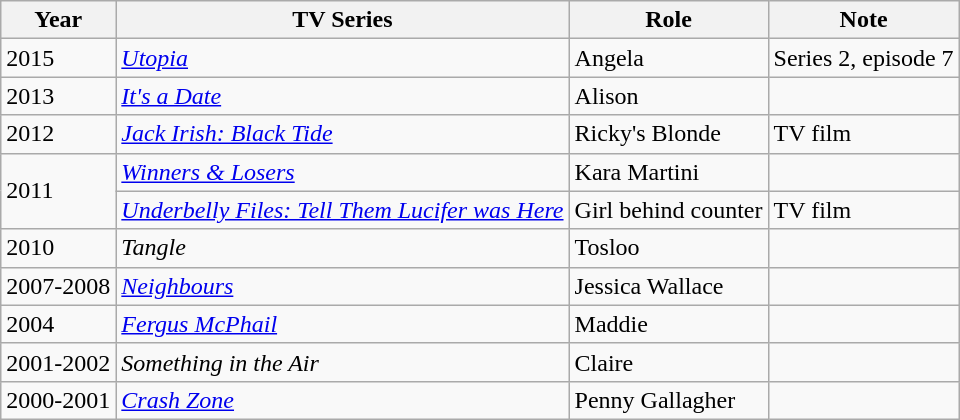<table class=wikitable>
<tr>
<th>Year</th>
<th>TV Series</th>
<th>Role</th>
<th>Note</th>
</tr>
<tr>
<td>2015</td>
<td><em><a href='#'>Utopia</a></em></td>
<td>Angela</td>
<td>Series 2, episode 7</td>
</tr>
<tr>
<td>2013</td>
<td><em><a href='#'>It's a Date</a></em></td>
<td>Alison</td>
<td></td>
</tr>
<tr>
<td>2012</td>
<td><em><a href='#'>Jack Irish: Black Tide</a></em></td>
<td>Ricky's Blonde</td>
<td>TV film</td>
</tr>
<tr>
<td rowspan=2>2011</td>
<td><em><a href='#'>Winners & Losers</a></em></td>
<td>Kara Martini</td>
<td></td>
</tr>
<tr>
<td><em><a href='#'>Underbelly Files: Tell Them Lucifer was Here</a></em></td>
<td>Girl behind counter</td>
<td>TV film</td>
</tr>
<tr>
<td>2010</td>
<td><em>Tangle</em></td>
<td>Tosloo</td>
<td></td>
</tr>
<tr>
<td>2007-2008</td>
<td><em><a href='#'>Neighbours</a></em></td>
<td>Jessica Wallace</td>
<td></td>
</tr>
<tr>
<td>2004</td>
<td><em><a href='#'>Fergus McPhail</a></em></td>
<td>Maddie</td>
<td></td>
</tr>
<tr>
<td>2001-2002</td>
<td><em>Something in the Air</em></td>
<td>Claire</td>
<td></td>
</tr>
<tr>
<td>2000-2001</td>
<td><em><a href='#'>Crash Zone</a></em></td>
<td>Penny Gallagher</td>
<td></td>
</tr>
</table>
